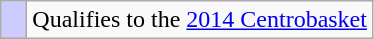<table class="wikitable">
<tr>
<td width=10px bgcolor=#ccccff></td>
<td>Qualifies to the <a href='#'>2014 Centrobasket</a></td>
</tr>
</table>
